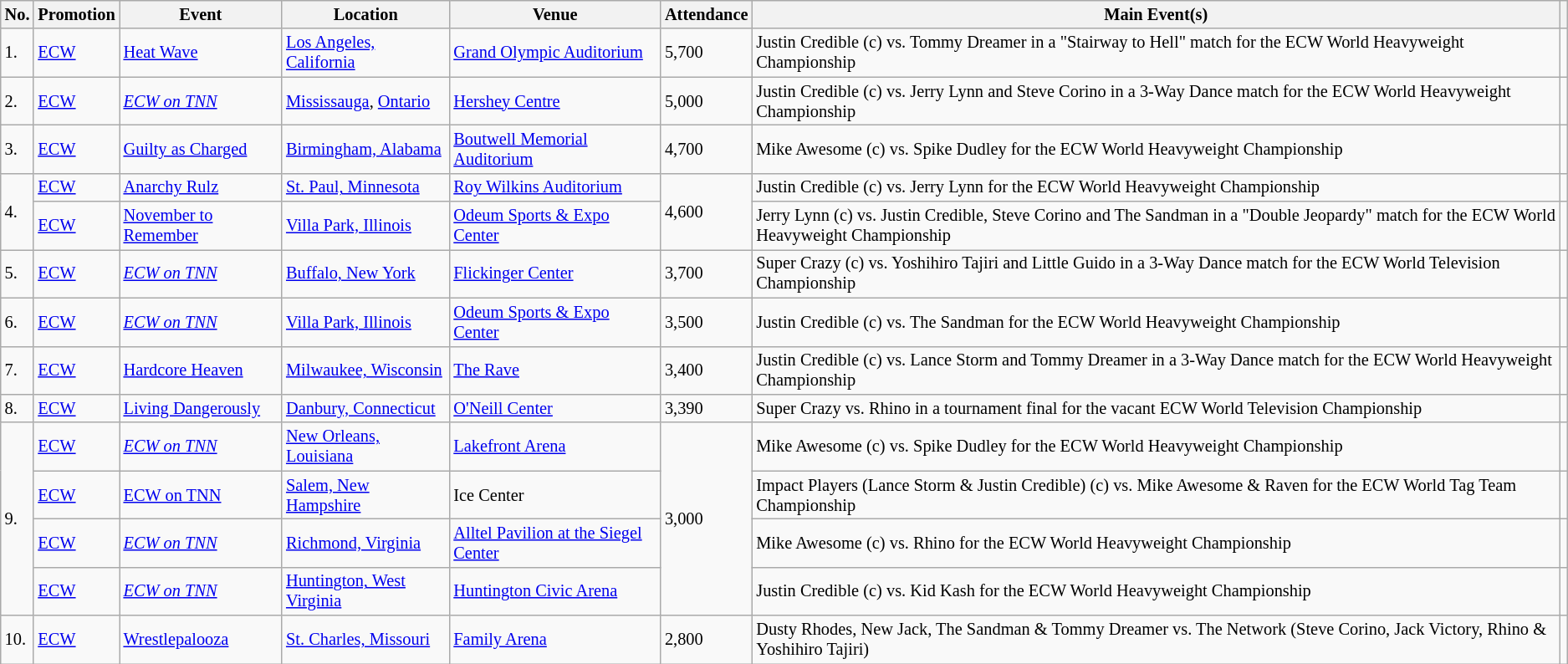<table class="wikitable sortable" style="font-size:85%;">
<tr>
<th>No.</th>
<th>Promotion</th>
<th>Event</th>
<th>Location</th>
<th>Venue</th>
<th>Attendance</th>
<th class=unsortable>Main Event(s)</th>
<th class=unsortable></th>
</tr>
<tr>
<td>1.</td>
<td><a href='#'>ECW</a></td>
<td><a href='#'>Heat Wave</a> <br> </td>
<td><a href='#'>Los Angeles, California</a></td>
<td><a href='#'>Grand Olympic Auditorium</a></td>
<td>5,700</td>
<td>Justin Credible (c) vs. Tommy Dreamer in a "Stairway to Hell" match for the ECW World Heavyweight Championship</td>
<td></td>
</tr>
<tr>
<td>2.</td>
<td><a href='#'>ECW</a></td>
<td><em><a href='#'>ECW on TNN</a></em> <br> </td>
<td><a href='#'>Mississauga</a>, <a href='#'>Ontario</a></td>
<td><a href='#'>Hershey Centre</a></td>
<td>5,000</td>
<td>Justin Credible (c) vs. Jerry Lynn and Steve Corino in a 3-Way Dance match for the ECW World Heavyweight Championship</td>
<td></td>
</tr>
<tr>
<td>3.</td>
<td><a href='#'>ECW</a></td>
<td><a href='#'>Guilty as Charged</a> <br> </td>
<td><a href='#'>Birmingham, Alabama</a></td>
<td><a href='#'>Boutwell Memorial Auditorium</a></td>
<td>4,700</td>
<td>Mike Awesome (c) vs. Spike Dudley for the ECW World Heavyweight Championship</td>
<td></td>
</tr>
<tr>
<td rowspan=2>4.</td>
<td><a href='#'>ECW</a></td>
<td><a href='#'>Anarchy Rulz</a> <br> </td>
<td><a href='#'>St. Paul, Minnesota</a></td>
<td><a href='#'>Roy Wilkins Auditorium</a></td>
<td rowspan=2>4,600</td>
<td>Justin Credible (c) vs. Jerry Lynn for the ECW World Heavyweight Championship</td>
<td></td>
</tr>
<tr>
<td><a href='#'>ECW</a></td>
<td><a href='#'>November to Remember</a> <br> </td>
<td><a href='#'>Villa Park, Illinois</a></td>
<td><a href='#'>Odeum Sports & Expo Center</a></td>
<td>Jerry Lynn (c) vs. Justin Credible, Steve Corino and The Sandman in a "Double Jeopardy" match for the ECW World Heavyweight Championship</td>
<td></td>
</tr>
<tr>
<td>5.</td>
<td><a href='#'>ECW</a></td>
<td><em><a href='#'>ECW on TNN</a></em> <br> </td>
<td><a href='#'>Buffalo, New York</a></td>
<td><a href='#'>Flickinger Center</a></td>
<td>3,700</td>
<td>Super Crazy (c) vs. Yoshihiro Tajiri and Little Guido in a 3-Way Dance match for the ECW World Television Championship</td>
<td></td>
</tr>
<tr>
<td>6.</td>
<td><a href='#'>ECW</a></td>
<td><em><a href='#'>ECW on TNN</a></em> <br> </td>
<td><a href='#'>Villa Park, Illinois</a></td>
<td><a href='#'>Odeum Sports & Expo Center</a></td>
<td>3,500</td>
<td>Justin Credible (c) vs. The Sandman for the ECW World Heavyweight Championship</td>
<td></td>
</tr>
<tr>
<td>7.</td>
<td><a href='#'>ECW</a></td>
<td><a href='#'>Hardcore Heaven</a> <br> </td>
<td><a href='#'>Milwaukee, Wisconsin</a></td>
<td><a href='#'>The Rave</a></td>
<td>3,400</td>
<td>Justin Credible (c) vs. Lance Storm and Tommy Dreamer in a 3-Way Dance match for the ECW World Heavyweight Championship</td>
<td></td>
</tr>
<tr>
<td>8.</td>
<td><a href='#'>ECW</a></td>
<td><a href='#'>Living Dangerously</a> <br> </td>
<td><a href='#'>Danbury, Connecticut</a></td>
<td><a href='#'>O'Neill Center</a></td>
<td>3,390</td>
<td>Super Crazy vs. Rhino in a tournament final for the vacant ECW World Television Championship</td>
<td></td>
</tr>
<tr>
<td rowspan=4>9.</td>
<td><a href='#'>ECW</a></td>
<td><em><a href='#'>ECW on TNN</a></em> <br> </td>
<td><a href='#'>New Orleans, Louisiana</a></td>
<td><a href='#'>Lakefront Arena</a></td>
<td rowspan=4>3,000</td>
<td>Mike Awesome (c) vs. Spike Dudley for the ECW World Heavyweight Championship</td>
<td></td>
</tr>
<tr>
<td><a href='#'>ECW</a></td>
<td><a href='#'>ECW on TNN</a> <br> </td>
<td><a href='#'>Salem, New Hampshire</a></td>
<td>Ice Center</td>
<td>Impact Players (Lance Storm & Justin Credible) (c) vs. Mike Awesome & Raven for the ECW World Tag Team Championship</td>
<td></td>
</tr>
<tr>
<td><a href='#'>ECW</a></td>
<td><em><a href='#'>ECW on TNN</a></em> <br> </td>
<td><a href='#'>Richmond, Virginia</a></td>
<td><a href='#'>Alltel Pavilion at the Siegel Center</a></td>
<td>Mike Awesome (c) vs. Rhino for the ECW World Heavyweight Championship</td>
<td></td>
</tr>
<tr>
<td><a href='#'>ECW</a></td>
<td><em><a href='#'>ECW on TNN</a></em> <br> </td>
<td><a href='#'>Huntington, West Virginia</a></td>
<td><a href='#'>Huntington Civic Arena</a></td>
<td>Justin Credible (c) vs. Kid Kash for the ECW World Heavyweight Championship</td>
<td></td>
</tr>
<tr>
<td>10.</td>
<td><a href='#'>ECW</a></td>
<td><a href='#'>Wrestlepalooza</a> <br> </td>
<td><a href='#'>St. Charles, Missouri</a></td>
<td><a href='#'>Family Arena</a></td>
<td>2,800</td>
<td>Dusty Rhodes, New Jack, The Sandman & Tommy Dreamer vs. The Network (Steve Corino, Jack Victory, Rhino & Yoshihiro Tajiri)</td>
<td></td>
</tr>
</table>
